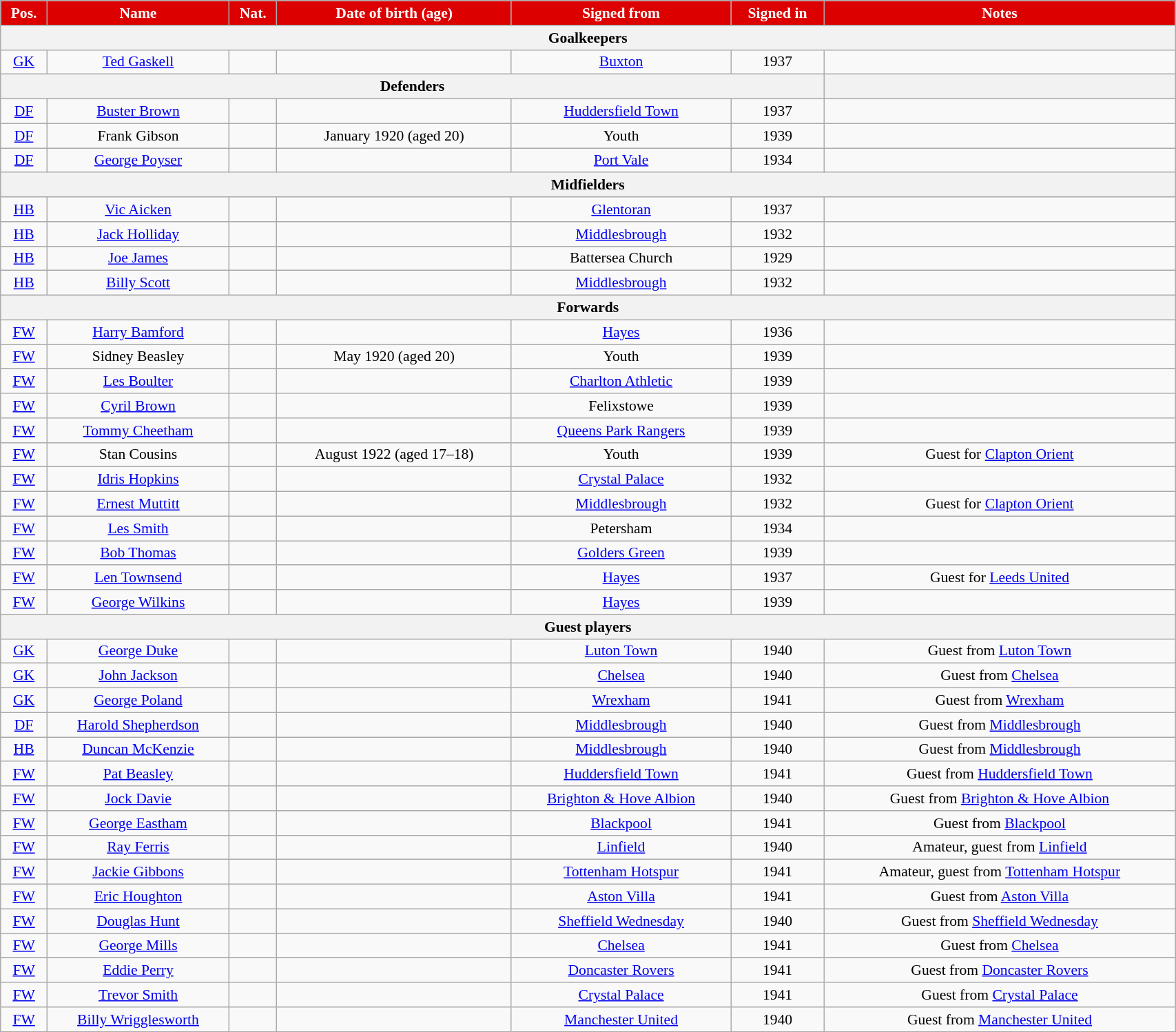<table class="wikitable"  style="text-align:center; font-size:90%; width:90%;">
<tr>
<th style="background:#d00; color:white; text-align:center;">Pos.</th>
<th style="background:#d00; color:white; text-align:center;">Name</th>
<th style="background:#d00; color:white; text-align:center;">Nat.</th>
<th style="background:#d00; color:white; text-align:center;">Date of birth (age)</th>
<th style="background:#d00; color:white; text-align:center;">Signed from</th>
<th style="background:#d00; color:white; text-align:center;">Signed in</th>
<th style="background:#d00; color:white; text-align:center;">Notes</th>
</tr>
<tr>
<th colspan="7">Goalkeepers</th>
</tr>
<tr>
<td><a href='#'>GK</a></td>
<td><a href='#'>Ted Gaskell</a></td>
<td></td>
<td></td>
<td><a href='#'>Buxton</a></td>
<td>1937</td>
<td></td>
</tr>
<tr>
<th colspan="6">Defenders</th>
<th></th>
</tr>
<tr>
<td><a href='#'>DF</a></td>
<td><a href='#'>Buster Brown</a></td>
<td></td>
<td></td>
<td><a href='#'>Huddersfield Town</a></td>
<td>1937</td>
<td></td>
</tr>
<tr>
<td><a href='#'>DF</a></td>
<td>Frank Gibson</td>
<td></td>
<td>January 1920 (aged 20)</td>
<td>Youth</td>
<td>1939</td>
<td></td>
</tr>
<tr>
<td><a href='#'>DF</a></td>
<td><a href='#'>George Poyser</a></td>
<td></td>
<td></td>
<td><a href='#'>Port Vale</a></td>
<td>1934</td>
<td></td>
</tr>
<tr>
<th colspan="7">Midfielders</th>
</tr>
<tr>
<td><a href='#'>HB</a></td>
<td><a href='#'>Vic Aicken</a></td>
<td></td>
<td></td>
<td><a href='#'>Glentoran</a></td>
<td>1937</td>
<td></td>
</tr>
<tr>
<td><a href='#'>HB</a></td>
<td><a href='#'>Jack Holliday</a></td>
<td></td>
<td></td>
<td><a href='#'>Middlesbrough</a></td>
<td>1932</td>
<td></td>
</tr>
<tr>
<td><a href='#'>HB</a></td>
<td><a href='#'>Joe James</a></td>
<td></td>
<td></td>
<td>Battersea Church</td>
<td>1929</td>
<td></td>
</tr>
<tr>
<td><a href='#'>HB</a></td>
<td><a href='#'>Billy Scott</a></td>
<td></td>
<td></td>
<td><a href='#'>Middlesbrough</a></td>
<td>1932</td>
<td></td>
</tr>
<tr>
<th colspan="7">Forwards</th>
</tr>
<tr>
<td><a href='#'>FW</a></td>
<td><a href='#'>Harry Bamford</a></td>
<td></td>
<td></td>
<td><a href='#'>Hayes</a></td>
<td>1936</td>
<td></td>
</tr>
<tr>
<td><a href='#'>FW</a></td>
<td>Sidney Beasley</td>
<td></td>
<td>May 1920 (aged 20)</td>
<td>Youth</td>
<td>1939</td>
<td></td>
</tr>
<tr>
<td><a href='#'>FW</a></td>
<td><a href='#'>Les Boulter</a></td>
<td></td>
<td></td>
<td><a href='#'>Charlton Athletic</a></td>
<td>1939</td>
<td></td>
</tr>
<tr>
<td><a href='#'>FW</a></td>
<td><a href='#'>Cyril Brown</a></td>
<td></td>
<td></td>
<td>Felixstowe</td>
<td>1939</td>
<td></td>
</tr>
<tr>
<td><a href='#'>FW</a></td>
<td><a href='#'>Tommy Cheetham</a></td>
<td></td>
<td></td>
<td><a href='#'>Queens Park Rangers</a></td>
<td>1939</td>
<td></td>
</tr>
<tr>
<td><a href='#'>FW</a></td>
<td>Stan Cousins</td>
<td></td>
<td>August 1922 (aged 17–18)</td>
<td>Youth</td>
<td>1939</td>
<td>Guest for <a href='#'>Clapton Orient</a></td>
</tr>
<tr>
<td><a href='#'>FW</a></td>
<td><a href='#'>Idris Hopkins</a></td>
<td></td>
<td></td>
<td><a href='#'>Crystal Palace</a></td>
<td>1932</td>
<td></td>
</tr>
<tr>
<td><a href='#'>FW</a></td>
<td><a href='#'>Ernest Muttitt</a></td>
<td></td>
<td></td>
<td><a href='#'>Middlesbrough</a></td>
<td>1932</td>
<td>Guest for <a href='#'>Clapton Orient</a></td>
</tr>
<tr>
<td><a href='#'>FW</a></td>
<td><a href='#'>Les Smith</a></td>
<td></td>
<td></td>
<td>Petersham</td>
<td>1934</td>
<td></td>
</tr>
<tr>
<td><a href='#'>FW</a></td>
<td><a href='#'>Bob Thomas</a></td>
<td></td>
<td></td>
<td><a href='#'>Golders Green</a></td>
<td>1939</td>
<td></td>
</tr>
<tr>
<td><a href='#'>FW</a></td>
<td><a href='#'>Len Townsend</a></td>
<td></td>
<td></td>
<td><a href='#'>Hayes</a></td>
<td>1937</td>
<td>Guest for <a href='#'>Leeds United</a></td>
</tr>
<tr>
<td><a href='#'>FW</a></td>
<td><a href='#'>George Wilkins</a></td>
<td></td>
<td></td>
<td><a href='#'>Hayes</a></td>
<td>1939</td>
<td></td>
</tr>
<tr>
<th colspan="7">Guest players</th>
</tr>
<tr>
<td><a href='#'>GK</a></td>
<td><a href='#'>George Duke</a></td>
<td></td>
<td></td>
<td><a href='#'>Luton Town</a></td>
<td>1940</td>
<td>Guest from <a href='#'>Luton Town</a></td>
</tr>
<tr>
<td><a href='#'>GK</a></td>
<td><a href='#'>John Jackson</a></td>
<td></td>
<td></td>
<td><a href='#'>Chelsea</a></td>
<td>1940</td>
<td>Guest from <a href='#'>Chelsea</a></td>
</tr>
<tr>
<td><a href='#'>GK</a></td>
<td><a href='#'>George Poland</a></td>
<td></td>
<td></td>
<td><a href='#'>Wrexham</a></td>
<td>1941</td>
<td>Guest from <a href='#'>Wrexham</a></td>
</tr>
<tr>
<td><a href='#'>DF</a></td>
<td><a href='#'>Harold Shepherdson</a></td>
<td></td>
<td></td>
<td><a href='#'>Middlesbrough</a></td>
<td>1940</td>
<td>Guest from <a href='#'>Middlesbrough</a></td>
</tr>
<tr>
<td><a href='#'>HB</a></td>
<td><a href='#'>Duncan McKenzie</a></td>
<td></td>
<td></td>
<td><a href='#'>Middlesbrough</a></td>
<td>1940</td>
<td>Guest from <a href='#'>Middlesbrough</a></td>
</tr>
<tr>
<td><a href='#'>FW</a></td>
<td><a href='#'>Pat Beasley</a></td>
<td></td>
<td></td>
<td><a href='#'>Huddersfield Town</a></td>
<td>1941</td>
<td>Guest from <a href='#'>Huddersfield Town</a></td>
</tr>
<tr>
<td><a href='#'>FW</a></td>
<td><a href='#'>Jock Davie</a></td>
<td></td>
<td></td>
<td><a href='#'>Brighton & Hove Albion</a></td>
<td>1940</td>
<td>Guest from <a href='#'>Brighton & Hove Albion</a></td>
</tr>
<tr>
<td><a href='#'>FW</a></td>
<td><a href='#'>George Eastham</a></td>
<td></td>
<td></td>
<td><a href='#'>Blackpool</a></td>
<td>1941</td>
<td>Guest from <a href='#'>Blackpool</a></td>
</tr>
<tr>
<td><a href='#'>FW</a></td>
<td><a href='#'>Ray Ferris</a></td>
<td></td>
<td></td>
<td><a href='#'>Linfield</a></td>
<td>1940</td>
<td>Amateur, guest from <a href='#'>Linfield</a></td>
</tr>
<tr>
<td><a href='#'>FW</a></td>
<td><a href='#'>Jackie Gibbons</a></td>
<td></td>
<td></td>
<td><a href='#'>Tottenham Hotspur</a></td>
<td>1941</td>
<td>Amateur, guest from <a href='#'>Tottenham Hotspur</a></td>
</tr>
<tr>
<td><a href='#'>FW</a></td>
<td><a href='#'>Eric Houghton</a></td>
<td></td>
<td></td>
<td><a href='#'>Aston Villa</a></td>
<td>1941</td>
<td>Guest from <a href='#'>Aston Villa</a></td>
</tr>
<tr>
<td><a href='#'>FW</a></td>
<td><a href='#'>Douglas Hunt</a></td>
<td></td>
<td></td>
<td><a href='#'>Sheffield Wednesday</a></td>
<td>1940</td>
<td>Guest from <a href='#'>Sheffield Wednesday</a></td>
</tr>
<tr>
<td><a href='#'>FW</a></td>
<td><a href='#'>George Mills</a></td>
<td></td>
<td></td>
<td><a href='#'>Chelsea</a></td>
<td>1941</td>
<td>Guest from <a href='#'>Chelsea</a></td>
</tr>
<tr>
<td><a href='#'>FW</a></td>
<td><a href='#'>Eddie Perry</a></td>
<td></td>
<td></td>
<td><a href='#'>Doncaster Rovers</a></td>
<td>1941</td>
<td>Guest from <a href='#'>Doncaster Rovers</a></td>
</tr>
<tr>
<td><a href='#'>FW</a></td>
<td><a href='#'>Trevor Smith</a></td>
<td></td>
<td></td>
<td><a href='#'>Crystal Palace</a></td>
<td>1941</td>
<td>Guest from <a href='#'>Crystal Palace</a></td>
</tr>
<tr>
<td><a href='#'>FW</a></td>
<td><a href='#'>Billy Wrigglesworth</a></td>
<td></td>
<td></td>
<td><a href='#'>Manchester United</a></td>
<td>1940</td>
<td>Guest from <a href='#'>Manchester United</a></td>
</tr>
</table>
